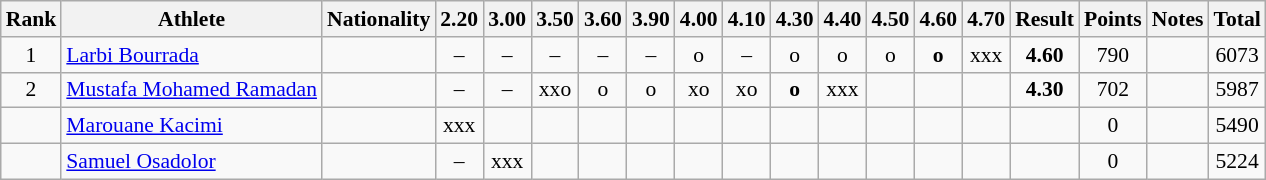<table class="wikitable sortable" style="text-align:center; font-size:90%">
<tr>
<th>Rank</th>
<th>Athlete</th>
<th>Nationality</th>
<th>2.20</th>
<th>3.00</th>
<th>3.50</th>
<th>3.60</th>
<th>3.90</th>
<th>4.00</th>
<th>4.10</th>
<th>4.30</th>
<th>4.40</th>
<th>4.50</th>
<th>4.60</th>
<th>4.70</th>
<th>Result</th>
<th>Points</th>
<th>Notes</th>
<th>Total</th>
</tr>
<tr>
<td>1</td>
<td align="left"><a href='#'>Larbi Bourrada</a></td>
<td align=left></td>
<td>–</td>
<td>–</td>
<td>–</td>
<td>–</td>
<td>–</td>
<td>o</td>
<td>–</td>
<td>o</td>
<td>o</td>
<td>o</td>
<td><strong>o</strong></td>
<td>xxx</td>
<td><strong>4.60</strong></td>
<td>790</td>
<td></td>
<td>6073</td>
</tr>
<tr>
<td>2</td>
<td align="left"><a href='#'>Mustafa Mohamed Ramadan</a></td>
<td align=left></td>
<td>–</td>
<td>–</td>
<td>xxo</td>
<td>o</td>
<td>o</td>
<td>xo</td>
<td>xo</td>
<td><strong>o</strong></td>
<td>xxx</td>
<td></td>
<td></td>
<td></td>
<td><strong>4.30</strong></td>
<td>702</td>
<td></td>
<td>5987</td>
</tr>
<tr>
<td></td>
<td align="left"><a href='#'>Marouane Kacimi</a></td>
<td align=left></td>
<td>xxx</td>
<td></td>
<td></td>
<td></td>
<td></td>
<td></td>
<td></td>
<td></td>
<td></td>
<td></td>
<td></td>
<td></td>
<td><strong></strong></td>
<td>0</td>
<td></td>
<td>5490</td>
</tr>
<tr>
<td></td>
<td align="left"><a href='#'>Samuel Osadolor</a></td>
<td align=left></td>
<td>–</td>
<td>xxx</td>
<td></td>
<td></td>
<td></td>
<td></td>
<td></td>
<td></td>
<td></td>
<td></td>
<td></td>
<td></td>
<td><strong></strong></td>
<td>0</td>
<td></td>
<td>5224</td>
</tr>
</table>
